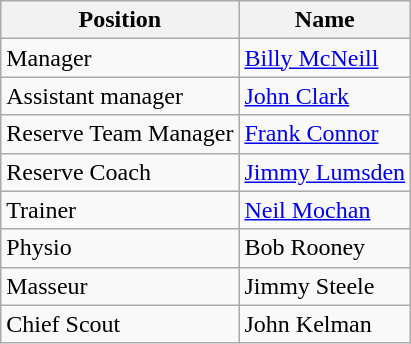<table class="wikitable">
<tr>
<th>Position</th>
<th>Name</th>
</tr>
<tr>
<td>Manager</td>
<td><a href='#'>Billy McNeill</a></td>
</tr>
<tr>
<td>Assistant manager</td>
<td><a href='#'>John Clark</a></td>
</tr>
<tr>
<td>Reserve Team Manager</td>
<td><a href='#'>Frank Connor</a></td>
</tr>
<tr>
<td>Reserve Coach</td>
<td><a href='#'>Jimmy Lumsden</a></td>
</tr>
<tr>
<td>Trainer</td>
<td><a href='#'>Neil Mochan</a></td>
</tr>
<tr>
<td>Physio</td>
<td>Bob Rooney</td>
</tr>
<tr>
<td>Masseur</td>
<td>Jimmy Steele</td>
</tr>
<tr>
<td>Chief Scout</td>
<td>John Kelman</td>
</tr>
</table>
